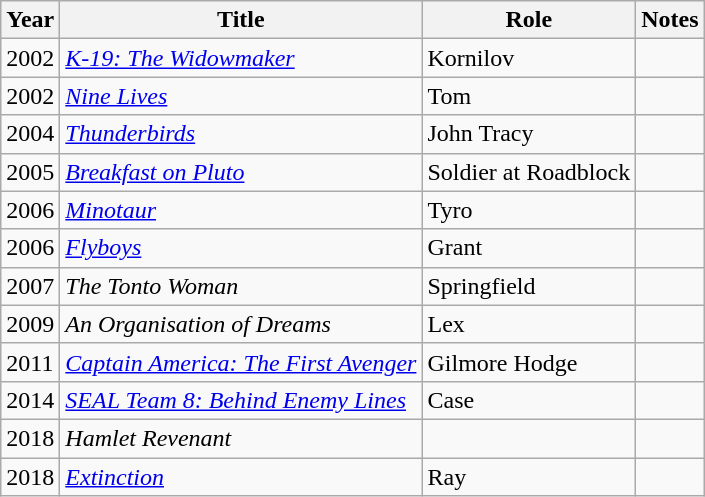<table class="wikitable sortable">
<tr>
<th>Year</th>
<th>Title</th>
<th>Role</th>
<th>Notes</th>
</tr>
<tr>
<td>2002</td>
<td><em><a href='#'>K-19: The Widowmaker</a></em></td>
<td>Kornilov</td>
<td></td>
</tr>
<tr>
<td>2002</td>
<td><em><a href='#'>Nine Lives</a></em></td>
<td>Tom</td>
<td></td>
</tr>
<tr>
<td>2004</td>
<td><em><a href='#'>Thunderbirds</a></em></td>
<td>John Tracy</td>
<td></td>
</tr>
<tr>
<td>2005</td>
<td><em><a href='#'>Breakfast on Pluto</a></em></td>
<td>Soldier at Roadblock</td>
<td></td>
</tr>
<tr>
<td>2006</td>
<td><em><a href='#'>Minotaur</a></em></td>
<td>Tyro</td>
<td></td>
</tr>
<tr>
<td>2006</td>
<td><em><a href='#'>Flyboys</a></em></td>
<td>Grant</td>
<td></td>
</tr>
<tr>
<td>2007</td>
<td><em>The Tonto Woman</em></td>
<td>Springfield</td>
<td></td>
</tr>
<tr>
<td>2009</td>
<td><em>An Organisation of Dreams</em></td>
<td>Lex</td>
<td></td>
</tr>
<tr>
<td>2011</td>
<td><em><a href='#'>Captain America: The First Avenger</a></em></td>
<td>Gilmore Hodge</td>
<td></td>
</tr>
<tr>
<td>2014</td>
<td><em><a href='#'>SEAL Team 8: Behind Enemy Lines</a></em></td>
<td>Case</td>
<td></td>
</tr>
<tr>
<td>2018</td>
<td><em>Hamlet Revenant</em></td>
<td></td>
<td></td>
</tr>
<tr>
<td>2018</td>
<td><em><a href='#'>Extinction</a></em></td>
<td>Ray</td>
<td></td>
</tr>
</table>
